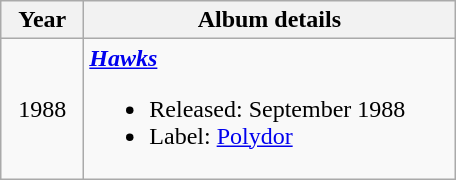<table class="wikitable" style="text-align:center">
<tr>
<th style="width:3em">Year</th>
<th style="width:15em">Album details</th>
</tr>
<tr>
<td style="text-align:center;">1988</td>
<td align="left"><strong><em><a href='#'>Hawks</a></em></strong><br><ul><li>Released: September 1988</li><li>Label: <a href='#'>Polydor</a></li></ul></td>
</tr>
</table>
